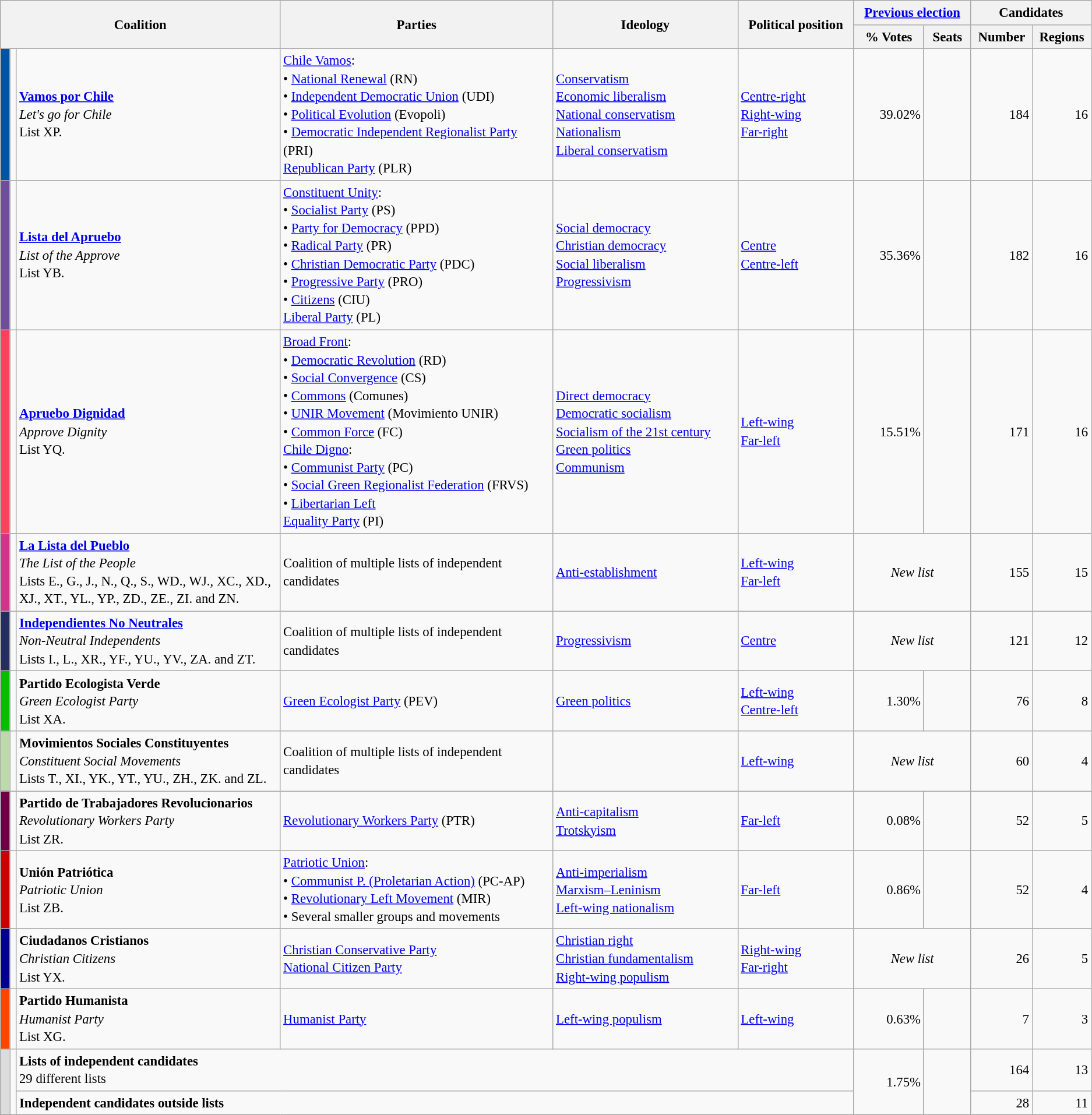<table class="wikitable" style="line-height:1.35em; font-size:95%; text-align:left;">
<tr>
<th colspan="3" rowspan="2" width=25%>Coalition</th>
<th rowspan="2" width=25%>Parties</th>
<th rowspan="2">Ideology</th>
<th rowspan="2">Political position</th>
<th colspan="2"><a href='#'>Previous election</a></th>
<th colspan="2">Candidates</th>
</tr>
<tr>
<th>% Votes</th>
<th>Seats</th>
<th>Number</th>
<th>Regions</th>
</tr>
<tr>
<td bgcolor="#0054A0"> </td>
<td></td>
<td><strong><a href='#'>Vamos por Chile</a></strong><br><em>Let's go for Chile</em><br>List XP.</td>
<td><a href='#'>Chile Vamos</a>:<br>• <a href='#'>National Renewal</a> (RN)<br>• <a href='#'>Independent Democratic Union</a> (UDI)<br>• <a href='#'>Political Evolution</a> (Evopoli)<br>• <a href='#'>Democratic Independent Regionalist Party</a> (PRI)<br><a href='#'>Republican Party</a> (PLR)</td>
<td><a href='#'>Conservatism</a><br><a href='#'>Economic liberalism</a><br><a href='#'>National conservatism</a><br><a href='#'>Nationalism</a><br><a href='#'>Liberal conservatism</a></td>
<td><a href='#'>Centre-right</a><br><a href='#'>Right-wing</a><br><a href='#'>Far-right</a></td>
<td align=right>39.02%</td>
<td></td>
<td align=right>184</td>
<td align=right>16</td>
</tr>
<tr>
<td bgcolor="6F4D9A"> </td>
<td></td>
<td><strong><a href='#'>Lista del Apruebo</a></strong><br><em>List of the Approve</em><br>List YB.</td>
<td><a href='#'>Constituent Unity</a>:<br>• <a href='#'>Socialist Party</a> (PS)<br>• <a href='#'>Party for Democracy</a> (PPD)<br>• <a href='#'>Radical Party</a> (PR)<br>• <a href='#'>Christian Democratic Party</a> (PDC)<br>• <a href='#'>Progressive Party</a> (PRO)<br>• <a href='#'>Citizens</a> (CIU)<br><a href='#'>Liberal Party</a> (PL)</td>
<td><a href='#'>Social democracy</a><br><a href='#'>Christian democracy</a><br><a href='#'>Social liberalism</a><br><a href='#'>Progressivism</a></td>
<td><a href='#'>Centre</a><br><a href='#'>Centre-left</a></td>
<td align=right>35.36%</td>
<td></td>
<td align=right>182</td>
<td align=right>16</td>
</tr>
<tr>
<td bgcolor="FC415C"> </td>
<td></td>
<td><strong><a href='#'>Apruebo Dignidad</a></strong><br><em>Approve Dignity</em><br>List YQ.</td>
<td><a href='#'>Broad Front</a>:<br>• <a href='#'>Democratic Revolution</a> (RD)<br>• <a href='#'>Social Convergence</a> (CS)<br>• <a href='#'>Commons</a> (Comunes)<br>• <a href='#'>UNIR Movement</a> (Movimiento UNIR)<br>• <a href='#'>Common Force</a> (FC)<br><a href='#'>Chile Digno</a>:<br>• <a href='#'>Communist Party</a> (PC)<br>• <a href='#'>Social Green Regionalist Federation</a> (FRVS)<br>• <a href='#'>Libertarian Left</a><br><a href='#'>Equality Party</a> (PI)</td>
<td><a href='#'>Direct democracy</a><br><a href='#'>Democratic socialism</a><br><a href='#'>Socialism of the 21st century</a><br><a href='#'>Green politics</a><br><a href='#'>Communism</a></td>
<td><a href='#'>Left-wing</a><br><a href='#'>Far-left</a></td>
<td align=right>15.51%</td>
<td></td>
<td align=right>171</td>
<td align=right>16</td>
</tr>
<tr>
<td bgcolor="D5338B"> </td>
<td></td>
<td><a href='#'><strong>La Lista del Pueblo</strong></a><br><em>The List of the People</em><br>Lists E., G., J., N., Q., S., WD., WJ., XC., XD., XJ., XT., YL., YP., ZD., ZE., ZI. and ZN.</td>
<td>Coalition of multiple lists of independent candidates</td>
<td><a href='#'>Anti-establishment</a></td>
<td><a href='#'>Left-wing</a><br><a href='#'>Far-left</a></td>
<td align=center colspan=2><em>New list</em></td>
<td align=right>155</td>
<td align=right>15</td>
</tr>
<tr>
<td bgcolor="252D60"> </td>
<td></td>
<td><strong><a href='#'>Independientes No Neutrales</a></strong><br><em>Non-Neutral Independents</em><br>Lists I., L., XR., YF., YU., YV., ZA. and ZT.</td>
<td>Coalition of multiple lists of independent candidates</td>
<td><a href='#'>Progressivism</a></td>
<td><a href='#'>Centre</a></td>
<td align=center colspan=2><em>New list</em></td>
<td align=right>121</td>
<td align=right>12</td>
</tr>
<tr>
<td bgcolor="03bf00"> </td>
<td></td>
<td><strong>Partido Ecologista Verde</strong><br><em>Green Ecologist Party</em><br>List XA.</td>
<td><a href='#'>Green Ecologist Party</a> (PEV)</td>
<td><a href='#'>Green politics</a></td>
<td><a href='#'>Left-wing</a><br><a href='#'>Centre-left</a></td>
<td align=right>1.30%</td>
<td></td>
<td align=right>76</td>
<td align=right>8</td>
</tr>
<tr>
<td bgcolor="BCDAAA"> </td>
<td></td>
<td><strong>Movimientos Sociales Constituyentes</strong><br><em>Constituent Social Movements</em><br>Lists T., XI., YK., YT., YU., ZH., ZK. and ZL.</td>
<td>Coalition of multiple lists of independent candidates</td>
<td></td>
<td><a href='#'>Left-wing</a></td>
<td align=center colspan=2><em>New list</em></td>
<td align=right>60</td>
<td align=right>4</td>
</tr>
<tr>
<td bgcolor="6d0044"> </td>
<td></td>
<td><strong>Partido de Trabajadores Revolucionarios</strong><br><em>Revolutionary Workers Party</em><br>List ZR.</td>
<td><a href='#'>Revolutionary Workers Party</a> (PTR)</td>
<td><a href='#'>Anti-capitalism</a><br><a href='#'>Trotskyism</a></td>
<td><a href='#'>Far-left</a></td>
<td align=right>0.08%</td>
<td></td>
<td align=right>52</td>
<td align=right>5</td>
</tr>
<tr>
<td bgcolor="#c00"> </td>
<td></td>
<td><strong>Unión Patriótica</strong><br><em>Patriotic Union</em><br>List ZB.</td>
<td><a href='#'>Patriotic Union</a>:<br>• <a href='#'>Communist P. (Proletarian Action)</a> (PC-AP)<br>• <a href='#'>Revolutionary Left Movement</a> (MIR)<br>• Several smaller groups and movements</td>
<td><a href='#'>Anti-imperialism</a><br><a href='#'>Marxism–Leninism</a><br><a href='#'>Left-wing nationalism</a></td>
<td><a href='#'>Far-left</a></td>
<td align=right>0.86%</td>
<td></td>
<td align=right>52</td>
<td align=right>4</td>
</tr>
<tr>
<td bgcolor="darkblue"> </td>
<td></td>
<td><strong>Ciudadanos Cristianos</strong><br><em>Christian Citizens</em><br>List YX.</td>
<td><a href='#'>Christian Conservative Party</a><br><a href='#'>National Citizen Party</a></td>
<td><a href='#'>Christian right</a><br><a href='#'>Christian fundamentalism</a><br><a href='#'>Right-wing populism</a></td>
<td><a href='#'>Right-wing</a><br><a href='#'>Far-right</a></td>
<td align=center colspan=2><em>New list</em></td>
<td align=right>26</td>
<td align=right>5</td>
</tr>
<tr>
<td bgcolor="orangered"> </td>
<td></td>
<td><strong>Partido Humanista</strong><br><em>Humanist Party</em><br>List XG.</td>
<td><a href='#'>Humanist Party</a></td>
<td><a href='#'>Left-wing populism</a></td>
<td><a href='#'>Left-wing</a></td>
<td align=right>0.63%</td>
<td></td>
<td align=right>7</td>
<td align=right>3</td>
</tr>
<tr>
<td rowspan=2 bgcolor="#DCDCDC"> </td>
<td rowspan=2></td>
<td colspan=4><strong>Lists of independent candidates</strong><br>29 different lists</td>
<td rowspan=2 align=right>1.75%</td>
<td rowspan=2></td>
<td align=right>164</td>
<td align=right>13</td>
</tr>
<tr>
<td colspan=4><strong>Independent candidates outside lists</strong></td>
<td align=right>28</td>
<td align=right>11</td>
</tr>
</table>
